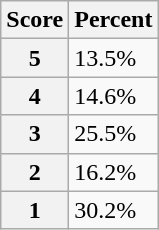<table class="wikitable">
<tr>
<th>Score</th>
<th>Percent</th>
</tr>
<tr>
<th>5</th>
<td>13.5%</td>
</tr>
<tr>
<th>4</th>
<td>14.6%</td>
</tr>
<tr>
<th>3</th>
<td>25.5%</td>
</tr>
<tr>
<th>2</th>
<td>16.2%</td>
</tr>
<tr>
<th>1</th>
<td>30.2%</td>
</tr>
</table>
